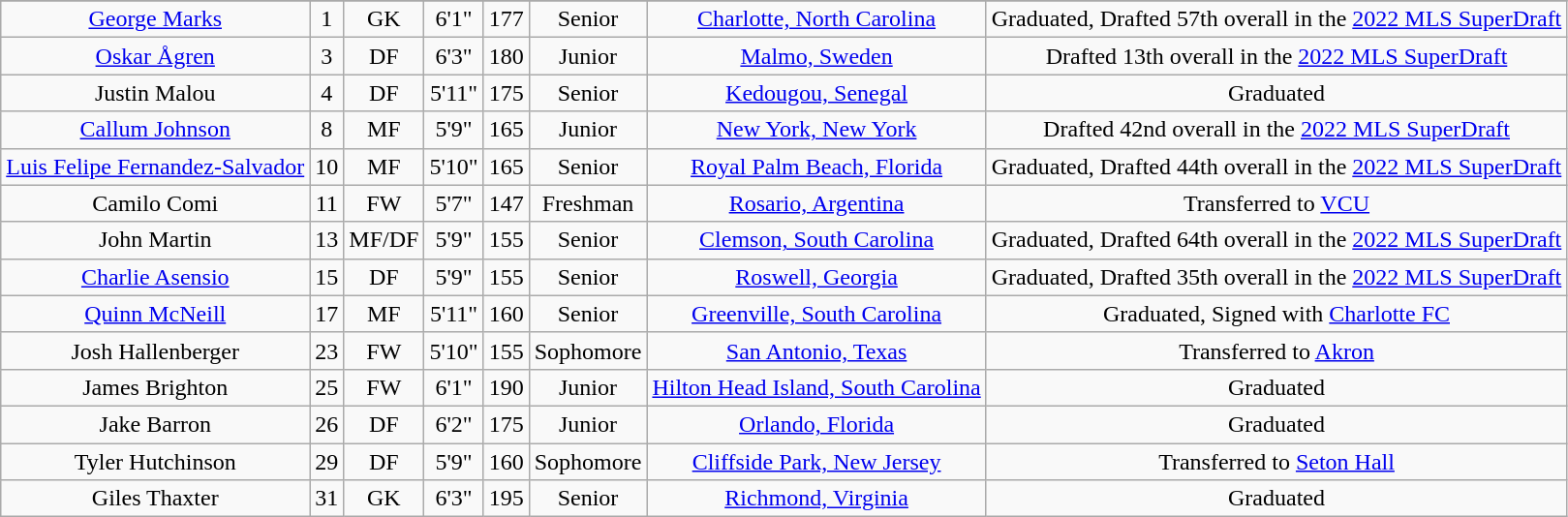<table class="wikitable sortable" border="1" style="text-align: center;">
<tr align=center>
</tr>
<tr>
<td><a href='#'>George Marks</a></td>
<td>1</td>
<td>GK</td>
<td>6'1"</td>
<td>177</td>
<td>Senior</td>
<td><a href='#'>Charlotte, North Carolina</a></td>
<td>Graduated, Drafted 57th overall in the <a href='#'>2022 MLS SuperDraft</a></td>
</tr>
<tr>
<td><a href='#'>Oskar Ågren</a></td>
<td>3</td>
<td>DF</td>
<td>6'3"</td>
<td>180</td>
<td>Junior</td>
<td><a href='#'>Malmo, Sweden</a></td>
<td>Drafted 13th overall in the <a href='#'>2022 MLS SuperDraft</a></td>
</tr>
<tr>
<td>Justin Malou</td>
<td>4</td>
<td>DF</td>
<td>5'11"</td>
<td>175</td>
<td>Senior</td>
<td><a href='#'>Kedougou, Senegal</a></td>
<td>Graduated</td>
</tr>
<tr>
<td><a href='#'>Callum Johnson</a></td>
<td>8</td>
<td>MF</td>
<td>5'9"</td>
<td>165</td>
<td>Junior</td>
<td><a href='#'>New York, New York</a></td>
<td>Drafted 42nd overall in the <a href='#'>2022 MLS SuperDraft</a></td>
</tr>
<tr>
<td><a href='#'>Luis Felipe Fernandez-Salvador</a></td>
<td>10</td>
<td>MF</td>
<td>5'10"</td>
<td>165</td>
<td>Senior</td>
<td><a href='#'>Royal Palm Beach, Florida</a></td>
<td>Graduated, Drafted 44th overall in the <a href='#'>2022 MLS SuperDraft</a></td>
</tr>
<tr>
<td>Camilo Comi</td>
<td>11</td>
<td>FW</td>
<td>5'7"</td>
<td>147</td>
<td>Freshman</td>
<td><a href='#'>Rosario, Argentina</a></td>
<td>Transferred to <a href='#'>VCU</a></td>
</tr>
<tr>
<td>John Martin</td>
<td>13</td>
<td>MF/DF</td>
<td>5'9"</td>
<td>155</td>
<td>Senior</td>
<td><a href='#'>Clemson, South Carolina</a></td>
<td>Graduated, Drafted 64th overall in the <a href='#'>2022 MLS SuperDraft</a></td>
</tr>
<tr>
<td><a href='#'>Charlie Asensio</a></td>
<td>15</td>
<td>DF</td>
<td>5'9"</td>
<td>155</td>
<td>Senior</td>
<td><a href='#'>Roswell, Georgia</a></td>
<td>Graduated, Drafted 35th overall in the <a href='#'>2022 MLS SuperDraft</a></td>
</tr>
<tr>
<td><a href='#'>Quinn McNeill</a></td>
<td>17</td>
<td>MF</td>
<td>5'11"</td>
<td>160</td>
<td> Senior</td>
<td><a href='#'>Greenville, South Carolina</a></td>
<td>Graduated, Signed with <a href='#'>Charlotte FC</a></td>
</tr>
<tr>
<td>Josh Hallenberger</td>
<td>23</td>
<td>FW</td>
<td>5'10"</td>
<td>155</td>
<td>Sophomore</td>
<td><a href='#'>San Antonio, Texas</a></td>
<td>Transferred to <a href='#'>Akron</a></td>
</tr>
<tr>
<td>James Brighton</td>
<td>25</td>
<td>FW</td>
<td>6'1"</td>
<td>190</td>
<td> Junior</td>
<td><a href='#'>Hilton Head Island, South Carolina</a></td>
<td>Graduated</td>
</tr>
<tr>
<td>Jake Barron</td>
<td>26</td>
<td>DF</td>
<td>6'2"</td>
<td>175</td>
<td> Junior</td>
<td><a href='#'>Orlando, Florida</a></td>
<td>Graduated</td>
</tr>
<tr>
<td>Tyler Hutchinson</td>
<td>29</td>
<td>DF</td>
<td>5'9"</td>
<td>160</td>
<td>Sophomore</td>
<td><a href='#'>Cliffside Park, New Jersey</a></td>
<td>Transferred to <a href='#'>Seton Hall</a></td>
</tr>
<tr>
<td>Giles Thaxter</td>
<td>31</td>
<td>GK</td>
<td>6'3"</td>
<td>195</td>
<td>Senior</td>
<td><a href='#'>Richmond, Virginia</a></td>
<td>Graduated</td>
</tr>
</table>
